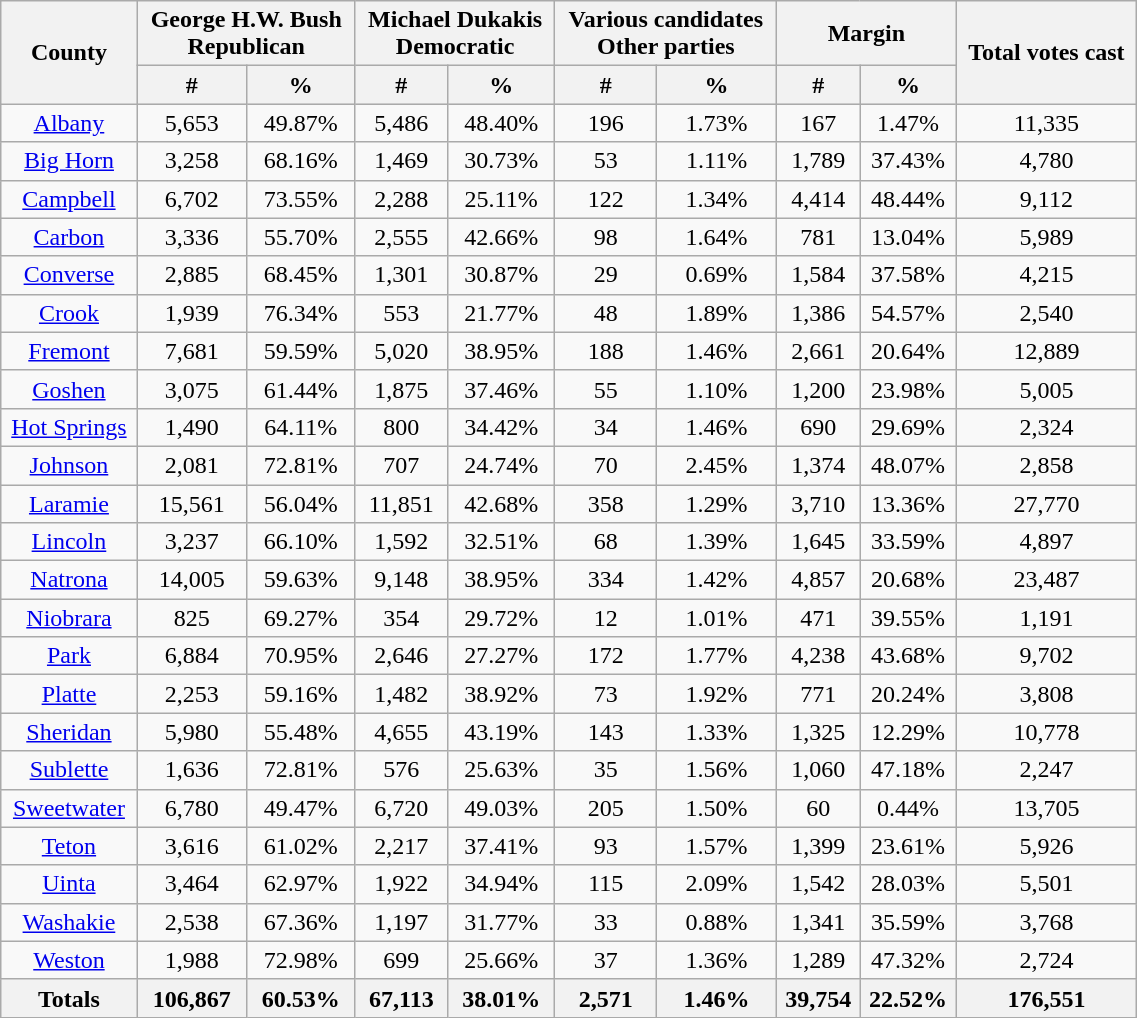<table width="60%" class="wikitable sortable">
<tr>
<th rowspan="2">County</th>
<th colspan="2">George H.W. Bush<br>Republican</th>
<th colspan="2">Michael Dukakis<br>Democratic</th>
<th colspan="2">Various candidates<br>Other parties</th>
<th colspan="2">Margin</th>
<th rowspan="2">Total votes cast</th>
</tr>
<tr bgcolor="lightgrey">
<th data-sort-type="number">#</th>
<th data-sort-type="number">%</th>
<th data-sort-type="number">#</th>
<th data-sort-type="number">%</th>
<th data-sort-type="number">#</th>
<th data-sort-type="number">%</th>
<th data-sort-type="number">#</th>
<th data-sort-type="number">%</th>
</tr>
<tr style="text-align:center;">
<td><a href='#'>Albany</a></td>
<td>5,653</td>
<td>49.87%</td>
<td>5,486</td>
<td>48.40%</td>
<td>196</td>
<td>1.73%</td>
<td>167</td>
<td>1.47%</td>
<td>11,335</td>
</tr>
<tr style="text-align:center;">
<td><a href='#'>Big Horn</a></td>
<td>3,258</td>
<td>68.16%</td>
<td>1,469</td>
<td>30.73%</td>
<td>53</td>
<td>1.11%</td>
<td>1,789</td>
<td>37.43%</td>
<td>4,780</td>
</tr>
<tr style="text-align:center;">
<td><a href='#'>Campbell</a></td>
<td>6,702</td>
<td>73.55%</td>
<td>2,288</td>
<td>25.11%</td>
<td>122</td>
<td>1.34%</td>
<td>4,414</td>
<td>48.44%</td>
<td>9,112</td>
</tr>
<tr style="text-align:center;">
<td><a href='#'>Carbon</a></td>
<td>3,336</td>
<td>55.70%</td>
<td>2,555</td>
<td>42.66%</td>
<td>98</td>
<td>1.64%</td>
<td>781</td>
<td>13.04%</td>
<td>5,989</td>
</tr>
<tr style="text-align:center;">
<td><a href='#'>Converse</a></td>
<td>2,885</td>
<td>68.45%</td>
<td>1,301</td>
<td>30.87%</td>
<td>29</td>
<td>0.69%</td>
<td>1,584</td>
<td>37.58%</td>
<td>4,215</td>
</tr>
<tr style="text-align:center;">
<td><a href='#'>Crook</a></td>
<td>1,939</td>
<td>76.34%</td>
<td>553</td>
<td>21.77%</td>
<td>48</td>
<td>1.89%</td>
<td>1,386</td>
<td>54.57%</td>
<td>2,540</td>
</tr>
<tr style="text-align:center;">
<td><a href='#'>Fremont</a></td>
<td>7,681</td>
<td>59.59%</td>
<td>5,020</td>
<td>38.95%</td>
<td>188</td>
<td>1.46%</td>
<td>2,661</td>
<td>20.64%</td>
<td>12,889</td>
</tr>
<tr style="text-align:center;">
<td><a href='#'>Goshen</a></td>
<td>3,075</td>
<td>61.44%</td>
<td>1,875</td>
<td>37.46%</td>
<td>55</td>
<td>1.10%</td>
<td>1,200</td>
<td>23.98%</td>
<td>5,005</td>
</tr>
<tr style="text-align:center;">
<td><a href='#'>Hot Springs</a></td>
<td>1,490</td>
<td>64.11%</td>
<td>800</td>
<td>34.42%</td>
<td>34</td>
<td>1.46%</td>
<td>690</td>
<td>29.69%</td>
<td>2,324</td>
</tr>
<tr style="text-align:center;">
<td><a href='#'>Johnson</a></td>
<td>2,081</td>
<td>72.81%</td>
<td>707</td>
<td>24.74%</td>
<td>70</td>
<td>2.45%</td>
<td>1,374</td>
<td>48.07%</td>
<td>2,858</td>
</tr>
<tr style="text-align:center;">
<td><a href='#'>Laramie</a></td>
<td>15,561</td>
<td>56.04%</td>
<td>11,851</td>
<td>42.68%</td>
<td>358</td>
<td>1.29%</td>
<td>3,710</td>
<td>13.36%</td>
<td>27,770</td>
</tr>
<tr style="text-align:center;">
<td><a href='#'>Lincoln</a></td>
<td>3,237</td>
<td>66.10%</td>
<td>1,592</td>
<td>32.51%</td>
<td>68</td>
<td>1.39%</td>
<td>1,645</td>
<td>33.59%</td>
<td>4,897</td>
</tr>
<tr style="text-align:center;">
<td><a href='#'>Natrona</a></td>
<td>14,005</td>
<td>59.63%</td>
<td>9,148</td>
<td>38.95%</td>
<td>334</td>
<td>1.42%</td>
<td>4,857</td>
<td>20.68%</td>
<td>23,487</td>
</tr>
<tr style="text-align:center;">
<td><a href='#'>Niobrara</a></td>
<td>825</td>
<td>69.27%</td>
<td>354</td>
<td>29.72%</td>
<td>12</td>
<td>1.01%</td>
<td>471</td>
<td>39.55%</td>
<td>1,191</td>
</tr>
<tr style="text-align:center;">
<td><a href='#'>Park</a></td>
<td>6,884</td>
<td>70.95%</td>
<td>2,646</td>
<td>27.27%</td>
<td>172</td>
<td>1.77%</td>
<td>4,238</td>
<td>43.68%</td>
<td>9,702</td>
</tr>
<tr style="text-align:center;">
<td><a href='#'>Platte</a></td>
<td>2,253</td>
<td>59.16%</td>
<td>1,482</td>
<td>38.92%</td>
<td>73</td>
<td>1.92%</td>
<td>771</td>
<td>20.24%</td>
<td>3,808</td>
</tr>
<tr style="text-align:center;">
<td><a href='#'>Sheridan</a></td>
<td>5,980</td>
<td>55.48%</td>
<td>4,655</td>
<td>43.19%</td>
<td>143</td>
<td>1.33%</td>
<td>1,325</td>
<td>12.29%</td>
<td>10,778</td>
</tr>
<tr style="text-align:center;">
<td><a href='#'>Sublette</a></td>
<td>1,636</td>
<td>72.81%</td>
<td>576</td>
<td>25.63%</td>
<td>35</td>
<td>1.56%</td>
<td>1,060</td>
<td>47.18%</td>
<td>2,247</td>
</tr>
<tr style="text-align:center;">
<td><a href='#'>Sweetwater</a></td>
<td>6,780</td>
<td>49.47%</td>
<td>6,720</td>
<td>49.03%</td>
<td>205</td>
<td>1.50%</td>
<td>60</td>
<td>0.44%</td>
<td>13,705</td>
</tr>
<tr style="text-align:center;">
<td><a href='#'>Teton</a></td>
<td>3,616</td>
<td>61.02%</td>
<td>2,217</td>
<td>37.41%</td>
<td>93</td>
<td>1.57%</td>
<td>1,399</td>
<td>23.61%</td>
<td>5,926</td>
</tr>
<tr style="text-align:center;">
<td><a href='#'>Uinta</a></td>
<td>3,464</td>
<td>62.97%</td>
<td>1,922</td>
<td>34.94%</td>
<td>115</td>
<td>2.09%</td>
<td>1,542</td>
<td>28.03%</td>
<td>5,501</td>
</tr>
<tr style="text-align:center;">
<td><a href='#'>Washakie</a></td>
<td>2,538</td>
<td>67.36%</td>
<td>1,197</td>
<td>31.77%</td>
<td>33</td>
<td>0.88%</td>
<td>1,341</td>
<td>35.59%</td>
<td>3,768</td>
</tr>
<tr style="text-align:center;">
<td><a href='#'>Weston</a></td>
<td>1,988</td>
<td>72.98%</td>
<td>699</td>
<td>25.66%</td>
<td>37</td>
<td>1.36%</td>
<td>1,289</td>
<td>47.32%</td>
<td>2,724</td>
</tr>
<tr style="text-align:center;">
<th>Totals</th>
<th>106,867</th>
<th>60.53%</th>
<th>67,113</th>
<th>38.01%</th>
<th>2,571</th>
<th>1.46%</th>
<th>39,754</th>
<th>22.52%</th>
<th>176,551</th>
</tr>
</table>
